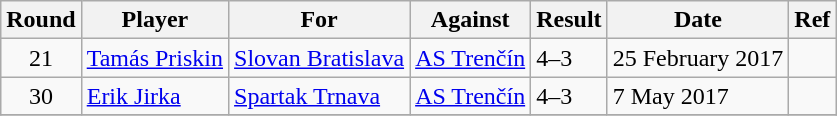<table class="wikitable sortable">
<tr>
<th>Round</th>
<th>Player</th>
<th>For</th>
<th>Against</th>
<th style="text-align:center">Result</th>
<th>Date</th>
<th>Ref</th>
</tr>
<tr>
<td align="center">21</td>
<td> <a href='#'>Tamás Priskin</a></td>
<td><a href='#'>Slovan Bratislava</a></td>
<td><a href='#'>AS Trenčín</a></td>
<td>4–3</td>
<td>25 February 2017</td>
<td></td>
</tr>
<tr>
<td align="center">30</td>
<td> <a href='#'>Erik Jirka</a></td>
<td><a href='#'>Spartak Trnava</a></td>
<td><a href='#'>AS Trenčín</a></td>
<td>4–3</td>
<td>7 May 2017</td>
<td></td>
</tr>
<tr>
</tr>
</table>
